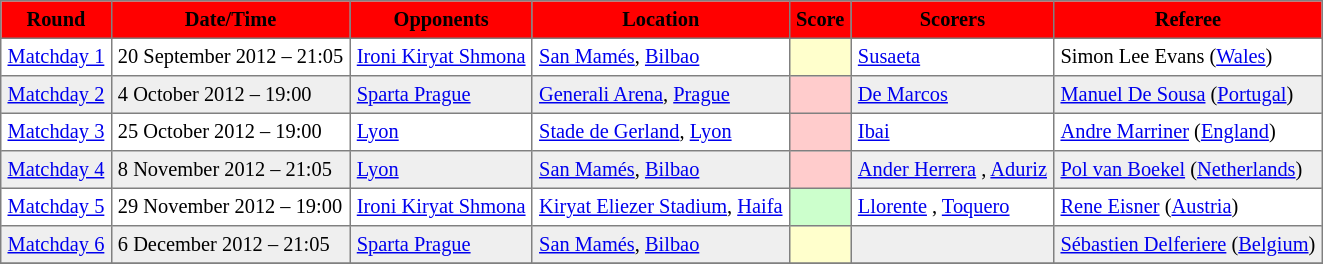<table cellpadding="4" cellspacing="0" border="1" style="text-align: left; font-size: 85%; border: gray solid 1px; border-collapse: collapse;">
<tr align="center" bgcolor="#FF0000">
<th>Round</th>
<th>Date/Time</th>
<th>Opponents</th>
<th>Location</th>
<th>Score</th>
<th>Scorers</th>
<th>Referee</th>
</tr>
<tr>
<td><a href='#'>Matchday 1</a></td>
<td>20 September 2012 – 21:05</td>
<td> <a href='#'>Ironi Kiryat Shmona</a></td>
<td><a href='#'>San Mamés</a>, <a href='#'>Bilbao</a></td>
<td bgcolor="#FFFFCC"></td>
<td><a href='#'>Susaeta</a> </td>
<td>Simon Lee Evans (<a href='#'>Wales</a>)</td>
</tr>
<tr bgcolor="#EFEFEF">
<td><a href='#'>Matchday 2</a></td>
<td>4 October 2012 – 19:00</td>
<td> <a href='#'>Sparta Prague</a></td>
<td><a href='#'>Generali Arena</a>, <a href='#'>Prague</a></td>
<td bgcolor="#FFCCCC"></td>
<td><a href='#'>De Marcos</a> </td>
<td><a href='#'>Manuel De Sousa</a> (<a href='#'>Portugal</a>)</td>
</tr>
<tr>
<td><a href='#'>Matchday 3</a></td>
<td>25 October 2012 – 19:00</td>
<td> <a href='#'>Lyon</a></td>
<td><a href='#'>Stade de Gerland</a>, <a href='#'>Lyon</a></td>
<td bgcolor="#FFCCCC"></td>
<td><a href='#'>Ibai</a> </td>
<td><a href='#'>Andre Marriner</a> (<a href='#'>England</a>)</td>
</tr>
<tr bgcolor="#EFEFEF">
<td><a href='#'>Matchday 4</a></td>
<td>8 November 2012 – 21:05</td>
<td> <a href='#'>Lyon</a></td>
<td><a href='#'>San Mamés</a>, <a href='#'>Bilbao</a></td>
<td bgcolor="#FFCCCC"></td>
<td><a href='#'>Ander Herrera</a> , <a href='#'>Aduriz</a> </td>
<td><a href='#'>Pol van Boekel</a> (<a href='#'>Netherlands</a>)</td>
</tr>
<tr>
<td><a href='#'>Matchday 5</a></td>
<td>29 November 2012 – 19:00</td>
<td> <a href='#'>Ironi Kiryat Shmona</a></td>
<td><a href='#'>Kiryat Eliezer Stadium</a>, <a href='#'>Haifa</a></td>
<td bgcolor="#CCFFCC"></td>
<td><a href='#'>Llorente</a> , <a href='#'>Toquero</a> </td>
<td><a href='#'>Rene Eisner</a> (<a href='#'>Austria</a>)</td>
</tr>
<tr bgcolor="#EFEFEF">
<td><a href='#'>Matchday 6</a></td>
<td>6 December 2012 – 21:05</td>
<td> <a href='#'>Sparta Prague</a></td>
<td><a href='#'>San Mamés</a>, <a href='#'>Bilbao</a></td>
<td bgcolor="#FFFFCC"></td>
<td></td>
<td><a href='#'>Sébastien Delferiere</a> (<a href='#'>Belgium</a>)</td>
</tr>
<tr>
</tr>
</table>
